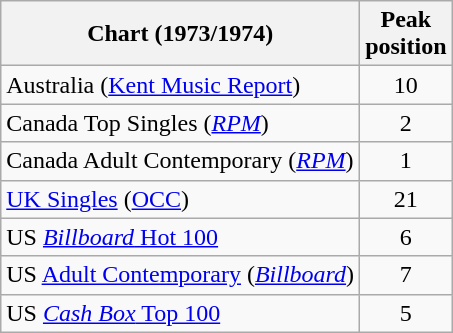<table class="wikitable sortable">
<tr>
<th align="left">Chart (1973/1974)</th>
<th align="left">Peak<br>position</th>
</tr>
<tr>
<td align="left">Australia (<a href='#'>Kent Music Report</a>)</td>
<td style="text-align:center;">10</td>
</tr>
<tr>
<td align="left">Canada Top Singles (<a href='#'><em>RPM</em></a>)</td>
<td style="text-align:center;">2</td>
</tr>
<tr>
<td align="left">Canada Adult Contemporary (<a href='#'><em>RPM</em></a>)</td>
<td style="text-align:center;">1</td>
</tr>
<tr>
<td align="left"><a href='#'>UK Singles</a> (<a href='#'>OCC</a>)</td>
<td style="text-align:center;">21</td>
</tr>
<tr>
<td>US <a href='#'><em>Billboard</em> Hot 100</a></td>
<td style="text-align:center;">6</td>
</tr>
<tr>
<td align="left">US <a href='#'>Adult Contemporary</a> (<em><a href='#'>Billboard</a></em>)</td>
<td style="text-align:center;">7</td>
</tr>
<tr>
<td align="left">US <a href='#'><em>Cash Box</em> Top 100</a></td>
<td style="text-align:center;">5</td>
</tr>
</table>
